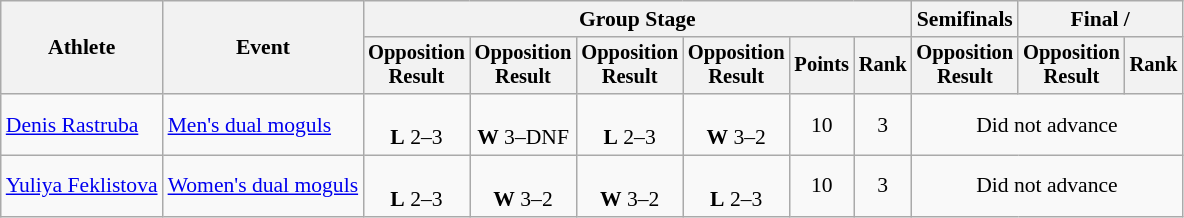<table class="wikitable" style="font-size:90%">
<tr>
<th rowspan="2">Athlete</th>
<th rowspan="2">Event</th>
<th colspan=6>Group Stage</th>
<th>Semifinals</th>
<th colspan=2>Final / </th>
</tr>
<tr style="font-size:95%">
<th>Opposition<br>Result</th>
<th>Opposition<br>Result</th>
<th>Opposition<br>Result</th>
<th>Opposition<br>Result</th>
<th>Points</th>
<th>Rank</th>
<th>Opposition<br>Result</th>
<th>Opposition<br>Result</th>
<th>Rank</th>
</tr>
<tr align=center>
<td align=left><a href='#'>Denis Rastruba</a></td>
<td align=left><a href='#'>Men's dual moguls</a></td>
<td><br><strong>L</strong> 2–3</td>
<td><br><strong>W</strong> 3–DNF</td>
<td><br><strong>L</strong> 2–3</td>
<td><br><strong>W</strong> 3–2</td>
<td>10</td>
<td>3</td>
<td colspan=3>Did not advance</td>
</tr>
<tr align=center>
<td align=left><a href='#'>Yuliya Feklistova</a></td>
<td align=left><a href='#'>Women's dual moguls</a></td>
<td><br><strong>L</strong> 2–3</td>
<td><br><strong>W</strong> 3–2</td>
<td><br><strong>W</strong> 3–2</td>
<td><br><strong>L</strong> 2–3</td>
<td>10</td>
<td>3</td>
<td colspan=3>Did not advance</td>
</tr>
</table>
